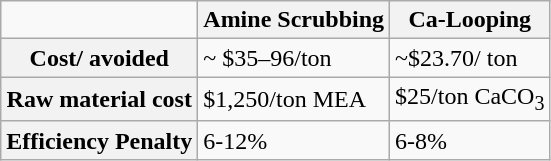<table class="wikitable">
<tr>
<td></td>
<th>Amine Scrubbing</th>
<th>Ca-Looping</th>
</tr>
<tr>
<th>Cost/ avoided</th>
<td>~ $35–96/ton</td>
<td>~$23.70/ ton</td>
</tr>
<tr>
<th>Raw material cost</th>
<td>$1,250/ton MEA</td>
<td>$25/ton CaCO<sub>3</sub></td>
</tr>
<tr>
<th>Efficiency Penalty</th>
<td>6-12%</td>
<td>6-8%</td>
</tr>
</table>
